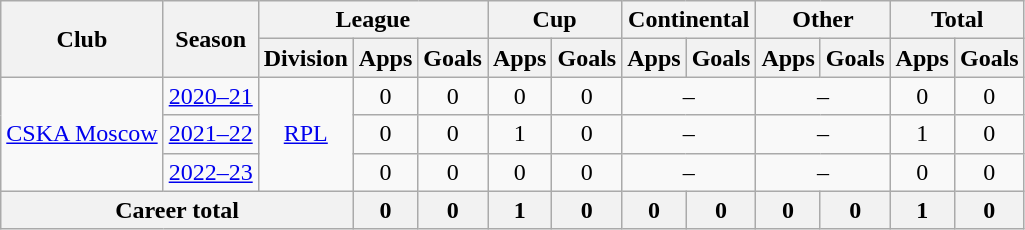<table class="wikitable" style="text-align: center;">
<tr>
<th rowspan=2>Club</th>
<th rowspan=2>Season</th>
<th colspan=3>League</th>
<th colspan=2>Cup</th>
<th colspan=2>Continental</th>
<th colspan=2>Other</th>
<th colspan=2>Total</th>
</tr>
<tr>
<th>Division</th>
<th>Apps</th>
<th>Goals</th>
<th>Apps</th>
<th>Goals</th>
<th>Apps</th>
<th>Goals</th>
<th>Apps</th>
<th>Goals</th>
<th>Apps</th>
<th>Goals</th>
</tr>
<tr>
<td rowspan="3"><a href='#'>CSKA Moscow</a></td>
<td><a href='#'>2020–21</a></td>
<td rowspan="3"><a href='#'>RPL</a></td>
<td>0</td>
<td>0</td>
<td>0</td>
<td>0</td>
<td colspan=2>–</td>
<td colspan=2>–</td>
<td>0</td>
<td>0</td>
</tr>
<tr>
<td><a href='#'>2021–22</a></td>
<td>0</td>
<td>0</td>
<td>1</td>
<td>0</td>
<td colspan=2>–</td>
<td colspan=2>–</td>
<td>1</td>
<td>0</td>
</tr>
<tr>
<td><a href='#'>2022–23</a></td>
<td>0</td>
<td>0</td>
<td>0</td>
<td>0</td>
<td colspan=2>–</td>
<td colspan=2>–</td>
<td>0</td>
<td>0</td>
</tr>
<tr>
<th colspan=3>Career total</th>
<th>0</th>
<th>0</th>
<th>1</th>
<th>0</th>
<th>0</th>
<th>0</th>
<th>0</th>
<th>0</th>
<th>1</th>
<th>0</th>
</tr>
</table>
